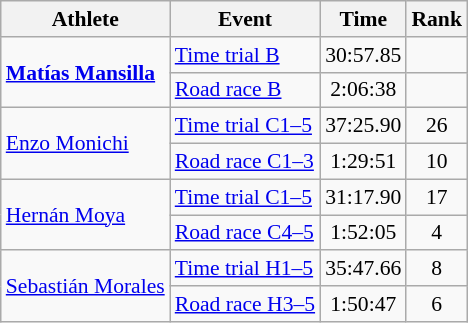<table class=wikitable style="font-size:90%">
<tr>
<th>Athlete</th>
<th>Event</th>
<th>Time</th>
<th>Rank</th>
</tr>
<tr align=center>
<td align=left rowspan=2><strong><a href='#'>Matías Mansilla</a></strong></td>
<td align=left><a href='#'>Time trial B</a></td>
<td>30:57.85</td>
<td></td>
</tr>
<tr align=center>
<td align=left><a href='#'>Road race B</a></td>
<td>2:06:38</td>
<td></td>
</tr>
<tr align=center>
<td align=left rowspan=2><a href='#'>Enzo Monichi</a></td>
<td align=left><a href='#'>Time trial C1–5</a></td>
<td>37:25.90</td>
<td>26</td>
</tr>
<tr align=center>
<td align=left><a href='#'>Road race C1–3</a></td>
<td>1:29:51</td>
<td>10</td>
</tr>
<tr align=center>
<td align=left rowspan=2><a href='#'>Hernán Moya</a></td>
<td align=left><a href='#'>Time trial C1–5</a></td>
<td>31:17.90</td>
<td>17</td>
</tr>
<tr align=center>
<td align=left><a href='#'>Road race C4–5</a></td>
<td>1:52:05</td>
<td>4</td>
</tr>
<tr align=center>
<td align=left rowspan=2><a href='#'>Sebastián Morales</a></td>
<td align=left><a href='#'>Time trial H1–5</a></td>
<td>35:47.66</td>
<td>8</td>
</tr>
<tr align=center>
<td align=left><a href='#'>Road race H3–5</a></td>
<td>1:50:47</td>
<td>6</td>
</tr>
</table>
